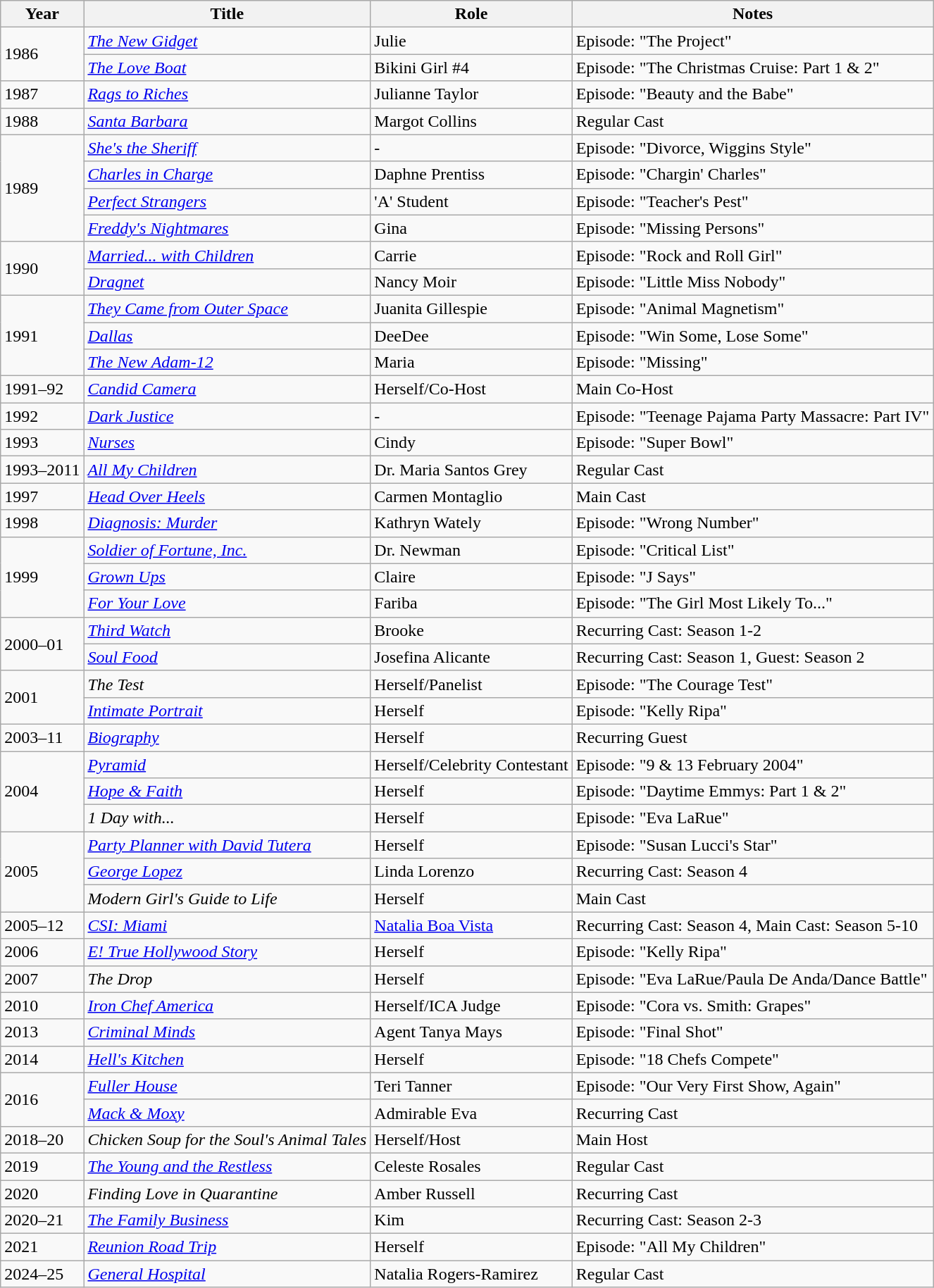<table class="wikitable sortable">
<tr>
<th>Year</th>
<th>Title</th>
<th>Role</th>
<th>Notes</th>
</tr>
<tr>
<td rowspan="2">1986</td>
<td><em><a href='#'>The New Gidget</a></em></td>
<td>Julie</td>
<td>Episode: "The Project"</td>
</tr>
<tr>
<td><em><a href='#'>The Love Boat</a></em></td>
<td>Bikini Girl #4</td>
<td>Episode: "The Christmas Cruise: Part 1 & 2"</td>
</tr>
<tr>
<td>1987</td>
<td><em><a href='#'>Rags to Riches</a></em></td>
<td>Julianne Taylor</td>
<td>Episode: "Beauty and the Babe"</td>
</tr>
<tr>
<td>1988</td>
<td><em><a href='#'>Santa Barbara</a></em></td>
<td>Margot Collins</td>
<td>Regular Cast</td>
</tr>
<tr>
<td rowspan="4">1989</td>
<td><em><a href='#'>She's the Sheriff</a></em></td>
<td>-</td>
<td>Episode: "Divorce, Wiggins Style"</td>
</tr>
<tr>
<td><em><a href='#'>Charles in Charge</a></em></td>
<td>Daphne Prentiss</td>
<td>Episode: "Chargin' Charles"</td>
</tr>
<tr>
<td><em><a href='#'>Perfect Strangers</a></em></td>
<td>'A' Student</td>
<td>Episode: "Teacher's Pest"</td>
</tr>
<tr>
<td><em><a href='#'>Freddy's Nightmares</a></em></td>
<td>Gina</td>
<td>Episode: "Missing Persons"</td>
</tr>
<tr>
<td rowspan="2">1990</td>
<td><em><a href='#'>Married... with Children</a></em></td>
<td>Carrie</td>
<td>Episode: "Rock and Roll Girl"</td>
</tr>
<tr>
<td><em><a href='#'>Dragnet</a></em></td>
<td>Nancy Moir</td>
<td>Episode: "Little Miss Nobody"</td>
</tr>
<tr>
<td rowspan="3">1991</td>
<td><em><a href='#'>They Came from Outer Space</a></em></td>
<td>Juanita Gillespie</td>
<td>Episode: "Animal Magnetism"</td>
</tr>
<tr>
<td><em><a href='#'>Dallas</a></em></td>
<td>DeeDee</td>
<td>Episode: "Win Some, Lose Some"</td>
</tr>
<tr>
<td><em><a href='#'>The New Adam-12</a></em></td>
<td>Maria</td>
<td>Episode: "Missing"</td>
</tr>
<tr>
<td>1991–92</td>
<td><em><a href='#'>Candid Camera</a></em></td>
<td>Herself/Co-Host</td>
<td>Main Co-Host</td>
</tr>
<tr>
<td>1992</td>
<td><em><a href='#'>Dark Justice</a></em></td>
<td>-</td>
<td>Episode: "Teenage Pajama Party Massacre: Part IV"</td>
</tr>
<tr>
<td>1993</td>
<td><em><a href='#'>Nurses</a></em></td>
<td>Cindy</td>
<td>Episode: "Super Bowl"</td>
</tr>
<tr>
<td>1993–2011</td>
<td><em><a href='#'>All My Children</a></em></td>
<td>Dr. Maria Santos Grey</td>
<td>Regular Cast</td>
</tr>
<tr>
<td>1997</td>
<td><em><a href='#'>Head Over Heels</a></em></td>
<td>Carmen Montaglio</td>
<td>Main Cast</td>
</tr>
<tr>
<td>1998</td>
<td><em><a href='#'>Diagnosis: Murder</a></em></td>
<td>Kathryn Wately</td>
<td>Episode: "Wrong Number"</td>
</tr>
<tr>
<td rowspan="3">1999</td>
<td><em><a href='#'>Soldier of Fortune, Inc.</a></em></td>
<td>Dr. Newman</td>
<td>Episode: "Critical List"</td>
</tr>
<tr>
<td><em><a href='#'>Grown Ups</a></em></td>
<td>Claire</td>
<td>Episode: "J Says"</td>
</tr>
<tr>
<td><em><a href='#'>For Your Love</a></em></td>
<td>Fariba</td>
<td>Episode: "The Girl Most Likely To..."</td>
</tr>
<tr>
<td rowspan="2">2000–01</td>
<td><em><a href='#'>Third Watch</a></em></td>
<td>Brooke</td>
<td>Recurring Cast: Season 1-2</td>
</tr>
<tr>
<td><em><a href='#'>Soul Food</a></em></td>
<td>Josefina Alicante</td>
<td>Recurring Cast: Season 1, Guest: Season 2</td>
</tr>
<tr>
<td rowspan="2">2001</td>
<td><em>The Test</em></td>
<td>Herself/Panelist</td>
<td>Episode: "The Courage Test"</td>
</tr>
<tr>
<td><em><a href='#'>Intimate Portrait</a></em></td>
<td>Herself</td>
<td>Episode: "Kelly Ripa"</td>
</tr>
<tr>
<td>2003–11</td>
<td><em><a href='#'>Biography</a></em></td>
<td>Herself</td>
<td>Recurring Guest</td>
</tr>
<tr>
<td rowspan="3">2004</td>
<td><em><a href='#'>Pyramid</a></em></td>
<td>Herself/Celebrity Contestant</td>
<td>Episode: "9 & 13 February 2004"</td>
</tr>
<tr>
<td><em><a href='#'>Hope & Faith</a></em></td>
<td>Herself</td>
<td>Episode: "Daytime Emmys: Part 1 & 2"</td>
</tr>
<tr>
<td><em>1 Day with...</em></td>
<td>Herself</td>
<td>Episode: "Eva LaRue"</td>
</tr>
<tr>
<td rowspan="3">2005</td>
<td><em><a href='#'>Party Planner with David Tutera</a></em></td>
<td>Herself</td>
<td>Episode: "Susan Lucci's Star"</td>
</tr>
<tr>
<td><em><a href='#'>George Lopez</a></em></td>
<td>Linda Lorenzo</td>
<td>Recurring Cast: Season 4</td>
</tr>
<tr>
<td><em>Modern Girl's Guide to Life</em></td>
<td>Herself</td>
<td>Main Cast</td>
</tr>
<tr>
<td>2005–12</td>
<td><em><a href='#'>CSI: Miami</a></em></td>
<td><a href='#'>Natalia Boa Vista</a></td>
<td>Recurring Cast: Season 4, Main Cast: Season 5-10</td>
</tr>
<tr>
<td>2006</td>
<td><em><a href='#'>E! True Hollywood Story</a></em></td>
<td>Herself</td>
<td>Episode: "Kelly Ripa"</td>
</tr>
<tr>
<td>2007</td>
<td><em>The Drop</em></td>
<td>Herself</td>
<td>Episode: "Eva LaRue/Paula De Anda/Dance Battle"</td>
</tr>
<tr>
<td>2010</td>
<td><em><a href='#'>Iron Chef America</a></em></td>
<td>Herself/ICA Judge</td>
<td>Episode: "Cora vs. Smith: Grapes"</td>
</tr>
<tr>
<td>2013</td>
<td><em><a href='#'>Criminal Minds</a></em></td>
<td>Agent Tanya Mays</td>
<td>Episode: "Final Shot"</td>
</tr>
<tr>
<td>2014</td>
<td><em><a href='#'>Hell's Kitchen</a></em></td>
<td>Herself</td>
<td>Episode: "18 Chefs Compete"</td>
</tr>
<tr>
<td rowspan="2">2016</td>
<td><em><a href='#'>Fuller House</a></em></td>
<td>Teri Tanner</td>
<td>Episode: "Our Very First Show, Again"</td>
</tr>
<tr>
<td><em><a href='#'>Mack & Moxy</a></em></td>
<td>Admirable Eva</td>
<td>Recurring Cast</td>
</tr>
<tr>
<td>2018–20</td>
<td><em>Chicken Soup for the Soul's Animal Tales</em></td>
<td>Herself/Host</td>
<td>Main Host</td>
</tr>
<tr>
<td>2019</td>
<td><em><a href='#'>The Young and the Restless</a></em></td>
<td>Celeste Rosales</td>
<td>Regular Cast</td>
</tr>
<tr>
<td>2020</td>
<td><em>Finding Love in Quarantine</em></td>
<td>Amber Russell</td>
<td>Recurring Cast</td>
</tr>
<tr>
<td>2020–21</td>
<td><em><a href='#'>The Family Business</a></em></td>
<td>Kim</td>
<td>Recurring Cast: Season 2-3</td>
</tr>
<tr>
<td>2021</td>
<td><em><a href='#'>Reunion Road Trip</a></em></td>
<td>Herself</td>
<td>Episode: "All My Children"</td>
</tr>
<tr>
<td>2024–25</td>
<td><em><a href='#'>General Hospital</a></em></td>
<td>Natalia Rogers-Ramirez</td>
<td>Regular Cast</td>
</tr>
</table>
